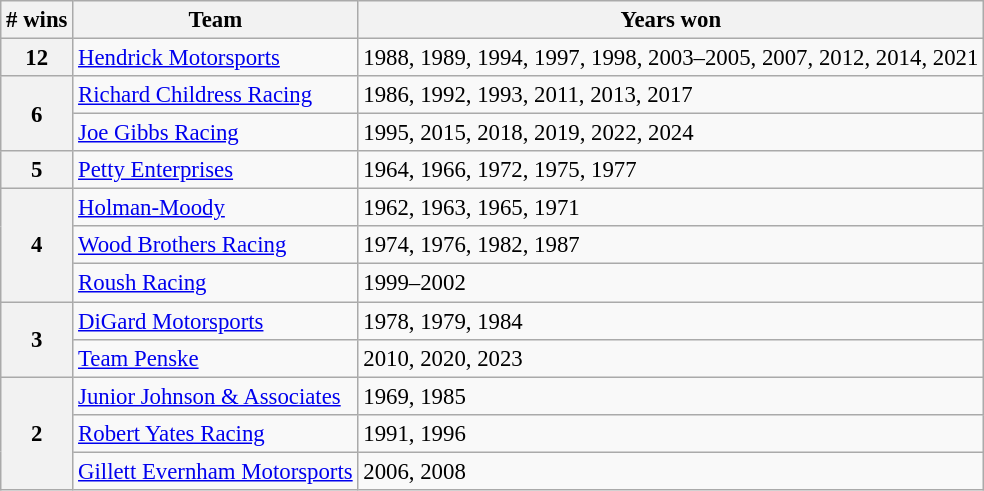<table class="wikitable" style="font-size: 95%;">
<tr>
<th># wins</th>
<th>Team</th>
<th>Years won</th>
</tr>
<tr>
<th>12</th>
<td><a href='#'>Hendrick Motorsports</a></td>
<td>1988, 1989, 1994, 1997, 1998, 2003–2005, 2007, 2012, 2014, 2021</td>
</tr>
<tr>
<th rowspan="2">6</th>
<td><a href='#'>Richard Childress Racing</a></td>
<td>1986, 1992, 1993, 2011, 2013, 2017</td>
</tr>
<tr>
<td><a href='#'>Joe Gibbs Racing</a></td>
<td>1995, 2015, 2018, 2019, 2022, 2024</td>
</tr>
<tr>
<th>5</th>
<td><a href='#'>Petty Enterprises</a></td>
<td>1964, 1966, 1972, 1975, 1977</td>
</tr>
<tr>
<th rowspan="3">4</th>
<td><a href='#'>Holman-Moody</a></td>
<td>1962, 1963, 1965, 1971</td>
</tr>
<tr>
<td><a href='#'>Wood Brothers Racing</a></td>
<td>1974, 1976, 1982, 1987</td>
</tr>
<tr>
<td><a href='#'>Roush Racing</a></td>
<td>1999–2002</td>
</tr>
<tr>
<th rowspan="2">3</th>
<td><a href='#'>DiGard Motorsports</a></td>
<td>1978, 1979, 1984</td>
</tr>
<tr>
<td><a href='#'>Team Penske</a></td>
<td>2010, 2020, 2023</td>
</tr>
<tr>
<th rowspan="3">2</th>
<td><a href='#'>Junior Johnson & Associates</a></td>
<td>1969, 1985</td>
</tr>
<tr>
<td><a href='#'>Robert Yates Racing</a></td>
<td>1991, 1996</td>
</tr>
<tr>
<td><a href='#'>Gillett Evernham Motorsports</a></td>
<td>2006, 2008</td>
</tr>
</table>
